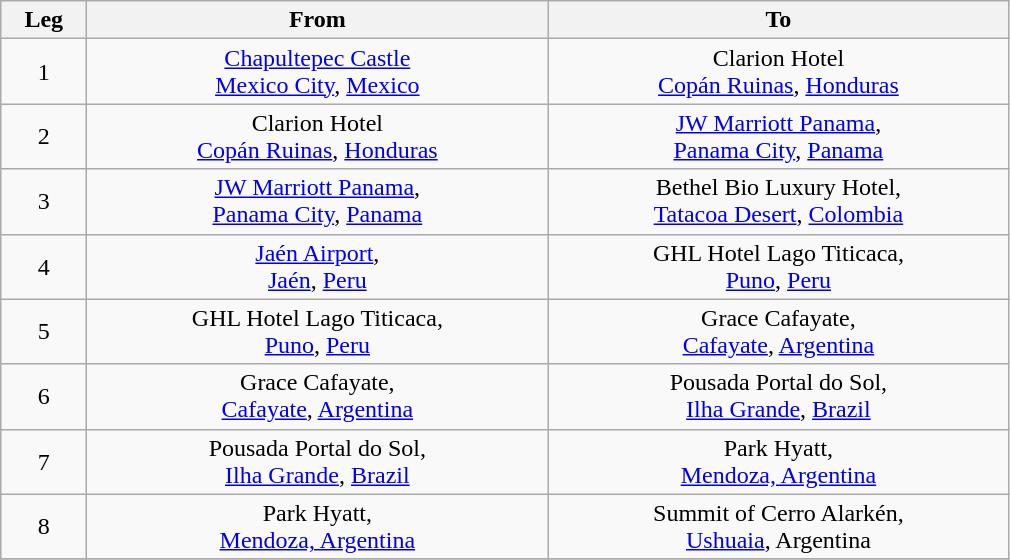<table class="wikitable">
<tr>
<th style="width:50px">Leg</th>
<th style="width:300px">From</th>
<th style="width:300px">To</th>
</tr>
<tr>
<td style="text-align:center">1</td>
<td style="text-align:center"><a href='#'>Chapultepec Castle</a><br><a href='#'>Mexico City</a>, <a href='#'>Mexico</a></td>
<td style="text-align:center">Clarion Hotel<br><a href='#'>Copán Ruinas</a>, <a href='#'>Honduras</a></td>
</tr>
<tr>
<td style="text-align:center">2</td>
<td style="text-align:center">Clarion Hotel<br><a href='#'>Copán Ruinas</a>, <a href='#'>Honduras</a></td>
<td style="text-align:center"><a href='#'>JW Marriott Panama</a>,<br> <a href='#'>Panama City</a>, <a href='#'>Panama</a></td>
</tr>
<tr>
<td style="text-align:center">3</td>
<td style="text-align:center"><a href='#'>JW Marriott Panama</a>,<br> <a href='#'>Panama City</a>, <a href='#'>Panama</a></td>
<td style="text-align:center">Bethel Bio Luxury Hotel,<br> <a href='#'>Tatacoa Desert</a>, <a href='#'>Colombia</a></td>
</tr>
<tr>
<td style="text-align:center">4</td>
<td style="text-align:center"><a href='#'>Jaén Airport</a>,<br> <a href='#'>Jaén</a>, <a href='#'>Peru</a></td>
<td style="text-align:center">GHL Hotel Lago Titicaca,<br> <a href='#'>Puno</a>, <a href='#'>Peru</a></td>
</tr>
<tr>
<td style="text-align:center">5</td>
<td style="text-align:center">GHL Hotel Lago Titicaca,<br> <a href='#'>Puno</a>, <a href='#'>Peru</a></td>
<td style="text-align:center">Grace Cafayate,<br> <a href='#'>Cafayate</a>, <a href='#'>Argentina</a></td>
</tr>
<tr>
<td style="text-align:center">6</td>
<td style="text-align:center">Grace Cafayate,<br> <a href='#'>Cafayate</a>, <a href='#'>Argentina</a></td>
<td style="text-align:center">Pousada Portal do Sol,<br> <a href='#'>Ilha Grande</a>, <a href='#'>Brazil</a></td>
</tr>
<tr>
<td style="text-align:center">7</td>
<td style="text-align:center">Pousada Portal do Sol,<br> <a href='#'>Ilha Grande</a>, <a href='#'>Brazil</a></td>
<td style="text-align:center">Park Hyatt,<br> <a href='#'>Mendoza, Argentina</a></td>
</tr>
<tr>
<td style="text-align:center">8</td>
<td style="text-align:center">Park Hyatt,<br> <a href='#'>Mendoza, Argentina</a></td>
<td style="text-align:center">Summit of Cerro Alarkén,<br> <a href='#'>Ushuaia</a>, Argentina</td>
</tr>
<tr>
</tr>
</table>
